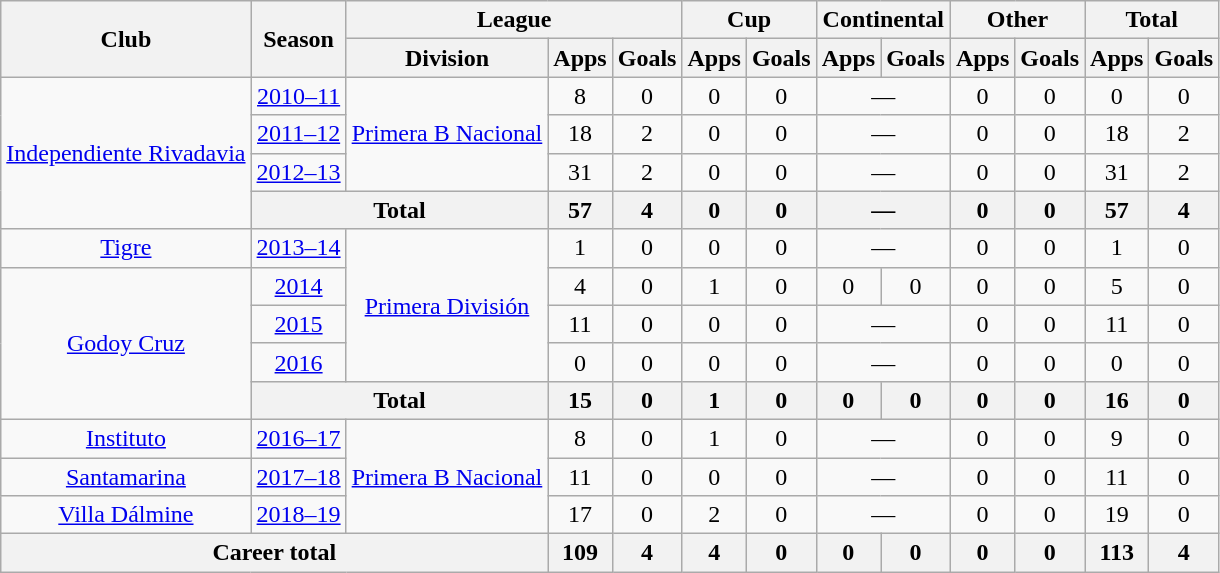<table class="wikitable" style="text-align:center">
<tr>
<th rowspan="2">Club</th>
<th rowspan="2">Season</th>
<th colspan="3">League</th>
<th colspan="2">Cup</th>
<th colspan="2">Continental</th>
<th colspan="2">Other</th>
<th colspan="2">Total</th>
</tr>
<tr>
<th>Division</th>
<th>Apps</th>
<th>Goals</th>
<th>Apps</th>
<th>Goals</th>
<th>Apps</th>
<th>Goals</th>
<th>Apps</th>
<th>Goals</th>
<th>Apps</th>
<th>Goals</th>
</tr>
<tr>
<td rowspan="4"><a href='#'>Independiente Rivadavia</a></td>
<td><a href='#'>2010–11</a></td>
<td rowspan="3"><a href='#'>Primera B Nacional</a></td>
<td>8</td>
<td>0</td>
<td>0</td>
<td>0</td>
<td colspan="2">—</td>
<td>0</td>
<td>0</td>
<td>0</td>
<td>0</td>
</tr>
<tr>
<td><a href='#'>2011–12</a></td>
<td>18</td>
<td>2</td>
<td>0</td>
<td>0</td>
<td colspan="2">—</td>
<td>0</td>
<td>0</td>
<td>18</td>
<td>2</td>
</tr>
<tr>
<td><a href='#'>2012–13</a></td>
<td>31</td>
<td>2</td>
<td>0</td>
<td>0</td>
<td colspan="2">—</td>
<td>0</td>
<td>0</td>
<td>31</td>
<td>2</td>
</tr>
<tr>
<th colspan="2">Total</th>
<th>57</th>
<th>4</th>
<th>0</th>
<th>0</th>
<th colspan="2">—</th>
<th>0</th>
<th>0</th>
<th>57</th>
<th>4</th>
</tr>
<tr>
<td rowspan="1"><a href='#'>Tigre</a></td>
<td><a href='#'>2013–14</a></td>
<td rowspan="4"><a href='#'>Primera División</a></td>
<td>1</td>
<td>0</td>
<td>0</td>
<td>0</td>
<td colspan="2">—</td>
<td>0</td>
<td>0</td>
<td>1</td>
<td>0</td>
</tr>
<tr>
<td rowspan="4"><a href='#'>Godoy Cruz</a></td>
<td><a href='#'>2014</a></td>
<td>4</td>
<td>0</td>
<td>1</td>
<td>0</td>
<td>0</td>
<td>0</td>
<td>0</td>
<td>0</td>
<td>5</td>
<td>0</td>
</tr>
<tr>
<td><a href='#'>2015</a></td>
<td>11</td>
<td>0</td>
<td>0</td>
<td>0</td>
<td colspan="2">—</td>
<td>0</td>
<td>0</td>
<td>11</td>
<td>0</td>
</tr>
<tr>
<td><a href='#'>2016</a></td>
<td>0</td>
<td>0</td>
<td>0</td>
<td>0</td>
<td colspan="2">—</td>
<td>0</td>
<td>0</td>
<td>0</td>
<td>0</td>
</tr>
<tr>
<th colspan="2">Total</th>
<th>15</th>
<th>0</th>
<th>1</th>
<th>0</th>
<th>0</th>
<th>0</th>
<th>0</th>
<th>0</th>
<th>16</th>
<th>0</th>
</tr>
<tr>
<td rowspan="1"><a href='#'>Instituto</a></td>
<td><a href='#'>2016–17</a></td>
<td rowspan="3"><a href='#'>Primera B Nacional</a></td>
<td>8</td>
<td>0</td>
<td>1</td>
<td>0</td>
<td colspan="2">—</td>
<td>0</td>
<td>0</td>
<td>9</td>
<td>0</td>
</tr>
<tr>
<td rowspan="1"><a href='#'>Santamarina</a></td>
<td><a href='#'>2017–18</a></td>
<td>11</td>
<td>0</td>
<td>0</td>
<td>0</td>
<td colspan="2">—</td>
<td>0</td>
<td>0</td>
<td>11</td>
<td>0</td>
</tr>
<tr>
<td rowspan="1"><a href='#'>Villa Dálmine</a></td>
<td><a href='#'>2018–19</a></td>
<td>17</td>
<td>0</td>
<td>2</td>
<td>0</td>
<td colspan="2">—</td>
<td>0</td>
<td>0</td>
<td>19</td>
<td>0</td>
</tr>
<tr>
<th colspan="3">Career total</th>
<th>109</th>
<th>4</th>
<th>4</th>
<th>0</th>
<th>0</th>
<th>0</th>
<th>0</th>
<th>0</th>
<th>113</th>
<th>4</th>
</tr>
</table>
